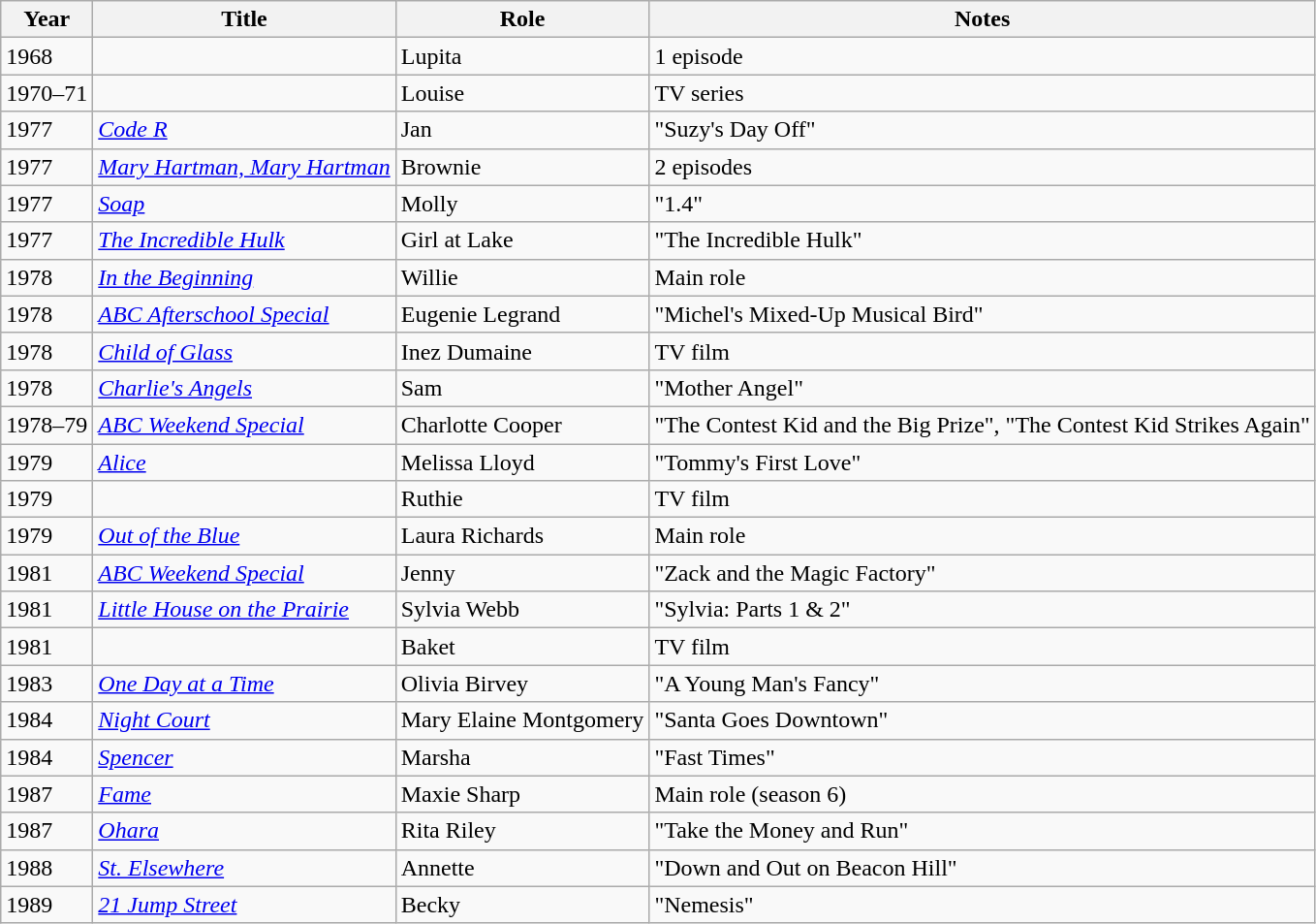<table class="wikitable sortable">
<tr>
<th>Year</th>
<th>Title</th>
<th>Role</th>
<th class="unsortable">Notes</th>
</tr>
<tr>
<td>1968</td>
<td><em></em></td>
<td>Lupita</td>
<td>1 episode</td>
</tr>
<tr>
<td>1970–71</td>
<td><em></em></td>
<td>Louise</td>
<td>TV series</td>
</tr>
<tr>
<td>1977</td>
<td><em><a href='#'>Code R</a></em></td>
<td>Jan</td>
<td>"Suzy's Day Off"</td>
</tr>
<tr>
<td>1977</td>
<td><em><a href='#'>Mary Hartman, Mary Hartman</a></em></td>
<td>Brownie</td>
<td>2 episodes</td>
</tr>
<tr>
<td>1977</td>
<td><em><a href='#'>Soap</a></em></td>
<td>Molly</td>
<td>"1.4"</td>
</tr>
<tr>
<td>1977</td>
<td><em><a href='#'>The Incredible Hulk</a></em></td>
<td>Girl at Lake</td>
<td>"The Incredible Hulk"</td>
</tr>
<tr>
<td>1978</td>
<td><em><a href='#'>In the Beginning</a></em></td>
<td>Willie</td>
<td>Main role</td>
</tr>
<tr>
<td>1978</td>
<td><em><a href='#'>ABC Afterschool Special</a></em></td>
<td>Eugenie Legrand</td>
<td>"Michel's Mixed-Up Musical Bird"</td>
</tr>
<tr>
<td>1978</td>
<td><em><a href='#'>Child of Glass</a></em></td>
<td>Inez Dumaine</td>
<td>TV film</td>
</tr>
<tr>
<td>1978</td>
<td><em><a href='#'>Charlie's Angels</a></em></td>
<td>Sam</td>
<td>"Mother Angel"</td>
</tr>
<tr>
<td>1978–79</td>
<td><em><a href='#'>ABC Weekend Special</a></em></td>
<td>Charlotte Cooper</td>
<td>"The Contest Kid and the Big Prize", "The Contest Kid Strikes Again"</td>
</tr>
<tr>
<td>1979</td>
<td><em><a href='#'>Alice</a></em></td>
<td>Melissa Lloyd</td>
<td>"Tommy's First Love"</td>
</tr>
<tr>
<td>1979</td>
<td><em></em></td>
<td>Ruthie</td>
<td>TV film</td>
</tr>
<tr>
<td>1979</td>
<td><em><a href='#'>Out of the Blue</a></em></td>
<td>Laura Richards</td>
<td>Main role</td>
</tr>
<tr>
<td>1981</td>
<td><em><a href='#'>ABC Weekend Special</a></em></td>
<td>Jenny</td>
<td>"Zack and the Magic Factory"</td>
</tr>
<tr>
<td>1981</td>
<td><em><a href='#'>Little House on the Prairie</a></em></td>
<td>Sylvia Webb</td>
<td>"Sylvia: Parts 1 & 2"</td>
</tr>
<tr>
<td>1981</td>
<td><em></em></td>
<td>Baket</td>
<td>TV film</td>
</tr>
<tr>
<td>1983</td>
<td><em><a href='#'>One Day at a Time</a></em></td>
<td>Olivia Birvey</td>
<td>"A Young Man's Fancy"</td>
</tr>
<tr>
<td>1984</td>
<td><em><a href='#'>Night Court</a></em></td>
<td>Mary Elaine Montgomery</td>
<td>"Santa Goes Downtown"</td>
</tr>
<tr>
<td>1984</td>
<td><em><a href='#'>Spencer</a></em></td>
<td>Marsha</td>
<td>"Fast Times"</td>
</tr>
<tr>
<td>1987</td>
<td><em><a href='#'>Fame</a></em></td>
<td>Maxie Sharp</td>
<td>Main role (season 6)</td>
</tr>
<tr>
<td>1987</td>
<td><em><a href='#'>Ohara</a></em></td>
<td>Rita Riley</td>
<td>"Take the Money and Run"</td>
</tr>
<tr>
<td>1988</td>
<td><em><a href='#'>St. Elsewhere</a></em></td>
<td>Annette</td>
<td>"Down and Out on Beacon Hill"</td>
</tr>
<tr>
<td>1989</td>
<td><em><a href='#'>21 Jump Street</a></em></td>
<td>Becky</td>
<td>"Nemesis"</td>
</tr>
</table>
